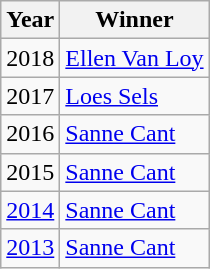<table class="wikitable">
<tr>
<th>Year</th>
<th>Winner</th>
</tr>
<tr>
<td>2018</td>
<td> <a href='#'>Ellen Van Loy</a></td>
</tr>
<tr>
<td>2017</td>
<td> <a href='#'>Loes Sels</a></td>
</tr>
<tr>
<td>2016</td>
<td> <a href='#'>Sanne Cant</a></td>
</tr>
<tr>
<td>2015</td>
<td> <a href='#'>Sanne Cant</a></td>
</tr>
<tr>
<td><a href='#'>2014</a></td>
<td> <a href='#'>Sanne Cant</a></td>
</tr>
<tr>
<td><a href='#'>2013</a></td>
<td> <a href='#'>Sanne Cant</a></td>
</tr>
</table>
